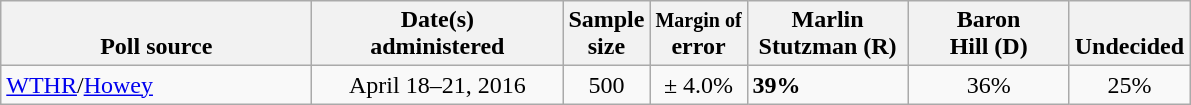<table class="wikitable">
<tr valign= bottom>
<th style="width:200px;">Poll source</th>
<th style="width:160px;">Date(s)<br>administered</th>
<th class=small>Sample<br>size</th>
<th><small>Margin of</small><br>error</th>
<th style="width:100px;">Marlin<br>Stutzman (R)</th>
<th style="width:100px;">Baron<br>Hill (D)</th>
<th>Undecided</th>
</tr>
<tr>
<td><a href='#'>WTHR</a>/<a href='#'>Howey</a></td>
<td align=center>April 18–21, 2016</td>
<td align=center>500</td>
<td align=center>± 4.0%</td>
<td><strong>39%</strong></td>
<td align=center>36%</td>
<td align=center>25%</td>
</tr>
</table>
